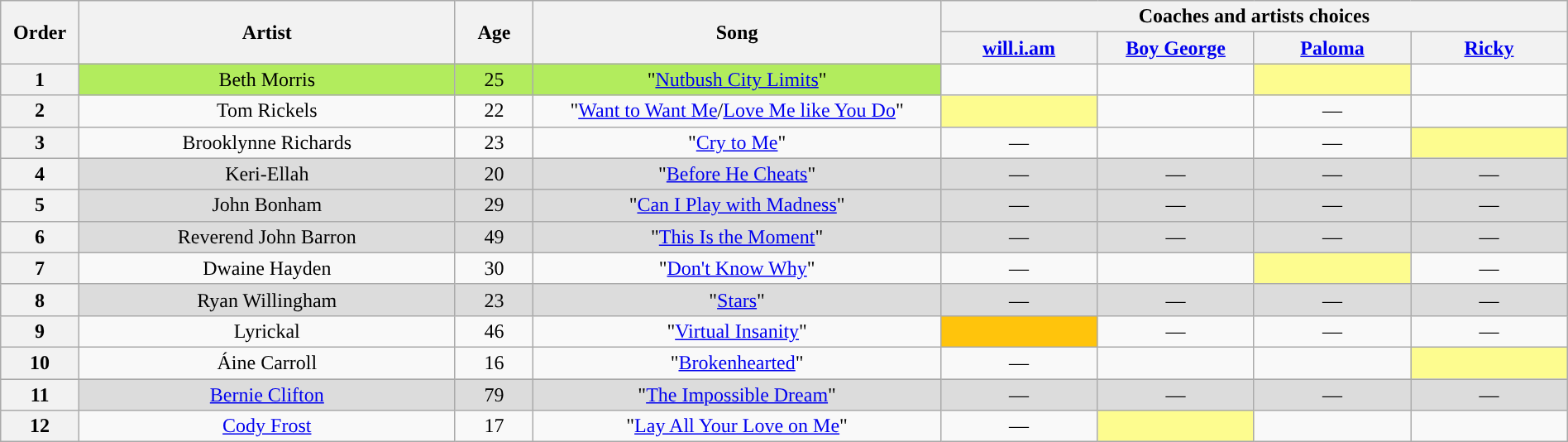<table class="wikitable" style="text-align:center; width:100%;">
<tr>
<th scope="col" rowspan="2" style="width:05%;">Order</th>
<th scope="col" rowspan="2" style="width:24%;">Artist</th>
<th scope="col" rowspan="2" style="width:05%;">Age</th>
<th scope="col" rowspan="2" style="width:26%;">Song</th>
<th colspan="4" style="width:40%;">Coaches and artists choices</th>
</tr>
<tr>
<th style="width:10%;"><a href='#'>will.i.am</a></th>
<th style="width:10%;"><a href='#'>Boy George</a></th>
<th style="width:10%;"><a href='#'>Paloma</a></th>
<th style="width:10%;"><a href='#'>Ricky</a></th>
</tr>
<tr>
<th scope="col">1</th>
<td style="background-color:#B2EC5D;">Beth Morris</td>
<td style="background-color:#B2EC5D;">25</td>
<td style="background-color:#B2EC5D;">"<a href='#'>Nutbush City Limits</a>"</td>
<td><strong></strong></td>
<td><strong></strong></td>
<td style="background:#fdfc8f;"><strong></strong></td>
<td><strong></strong></td>
</tr>
<tr>
<th scope="col">2</th>
<td>Tom Rickels</td>
<td>22</td>
<td>"<a href='#'>Want to Want Me</a>/<a href='#'>Love Me like You Do</a>"</td>
<td style="background:#fdfc8f;"><strong></strong></td>
<td><strong></strong></td>
<td>—</td>
<td><strong></strong></td>
</tr>
<tr>
<th scope="col">3</th>
<td>Brooklynne Richards</td>
<td>23</td>
<td>"<a href='#'>Cry to Me</a>"</td>
<td>—</td>
<td><strong></strong></td>
<td>—</td>
<td style="background:#fdfc8f;"><strong></strong></td>
</tr>
<tr style="background:#DCDCDC">
<th scope="col">4</th>
<td style="background:#DCDCDC;">Keri-Ellah</td>
<td style="background:#DCDCDC; text-align:center;">20</td>
<td style="background:#DCDCDC; text-align:center;">"<a href='#'>Before He Cheats</a>"</td>
<td>—</td>
<td>—</td>
<td>—</td>
<td>—</td>
</tr>
<tr style="background:#DCDCDC">
<th scope="col">5</th>
<td style="background:#DCDCDC;">John Bonham</td>
<td style="background:#DCDCDC; text-align:center;">29</td>
<td style="background:#DCDCDC; text-align:center;">"<a href='#'>Can I Play with Madness</a>"</td>
<td>—</td>
<td>—</td>
<td>—</td>
<td>—</td>
</tr>
<tr style="background:#DCDCDC">
<th scope="col">6</th>
<td style="background:#DCDCDC;">Reverend John Barron</td>
<td style="background:#DCDCDC; text-align:center;">49</td>
<td style="background:#DCDCDC; text-align:center;">"<a href='#'>This Is the Moment</a>"</td>
<td>—</td>
<td>—</td>
<td>—</td>
<td>—</td>
</tr>
<tr>
<th scope="col">7</th>
<td>Dwaine Hayden</td>
<td>30</td>
<td>"<a href='#'>Don't Know Why</a>"</td>
<td>—</td>
<td><strong></strong></td>
<td style="background:#fdfc8f;"><strong></strong></td>
<td>—</td>
</tr>
<tr style="background:#DCDCDC">
<th scope="col">8</th>
<td style="background:#DCDCDC;">Ryan Willingham</td>
<td style="background:#DCDCDC; text-align:center;">23</td>
<td style="background:#DCDCDC; text-align:center;">"<a href='#'>Stars</a>"</td>
<td>—</td>
<td>—</td>
<td>—</td>
<td>—</td>
</tr>
<tr>
<th scope="col">9</th>
<td>Lyrickal</td>
<td>46</td>
<td>"<a href='#'>Virtual Insanity</a>"</td>
<td style="background:#FFC40C;text-align:center;"><strong></strong></td>
<td>—</td>
<td>—</td>
<td>—</td>
</tr>
<tr>
<th scope="col">10</th>
<td>Áine Carroll</td>
<td>16</td>
<td>"<a href='#'>Brokenhearted</a>"</td>
<td>—</td>
<td><strong></strong></td>
<td><strong></strong></td>
<td style="background:#fdfc8f;"><strong></strong></td>
</tr>
<tr style="background:#DCDCDC">
<th scope="col">11</th>
<td style="background:#DCDCDC;"><a href='#'>Bernie Clifton</a></td>
<td style="background:#DCDCDC; text-align:center;">79</td>
<td style="background:#DCDCDC; text-align:center;">"<a href='#'>The Impossible Dream</a>"</td>
<td>—</td>
<td>—</td>
<td>—</td>
<td>—</td>
</tr>
<tr>
<th scope="col">12</th>
<td><a href='#'>Cody Frost</a></td>
<td>17</td>
<td>"<a href='#'>Lay All Your Love on Me</a>"</td>
<td>—</td>
<td style="background:#fdfc8f;"><strong></strong></td>
<td><strong></strong></td>
<td><strong></strong></td>
</tr>
</table>
